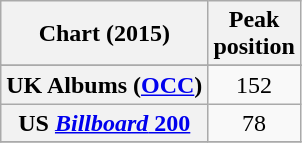<table class="wikitable sortable plainrowheaders" style="text-align:center">
<tr>
<th scope="col">Chart (2015)</th>
<th scope="col">Peak<br> position</th>
</tr>
<tr>
</tr>
<tr>
<th scope="row">UK Albums (<a href='#'>OCC</a>)</th>
<td>152</td>
</tr>
<tr>
<th scope="row">US <a href='#'><em>Billboard</em> 200</a></th>
<td>78</td>
</tr>
<tr>
</tr>
</table>
